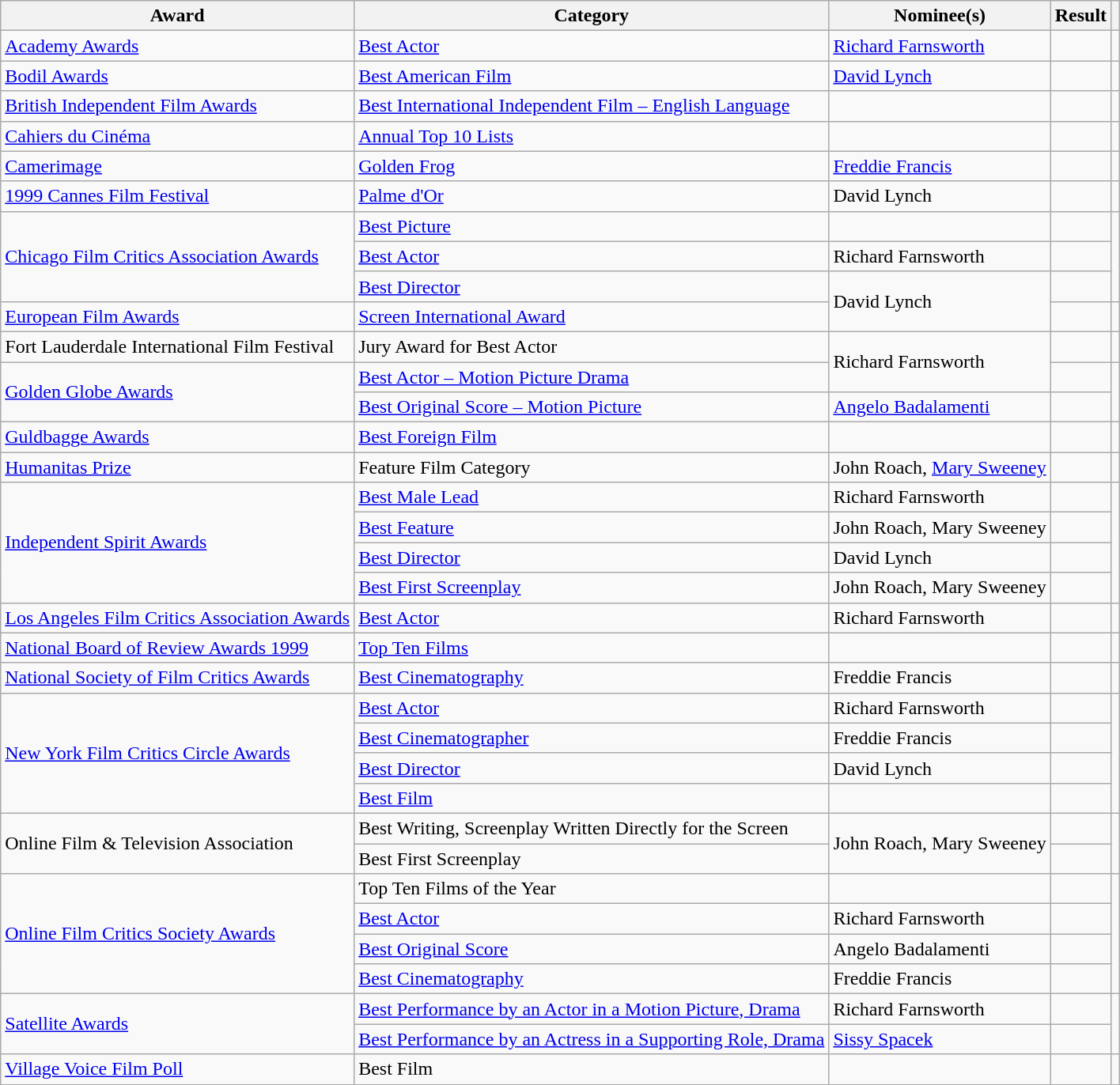<table class="wikitable plainrowheaders sortable">
<tr>
<th>Award</th>
<th>Category</th>
<th>Nominee(s)</th>
<th>Result</th>
<th></th>
</tr>
<tr>
<td><a href='#'>Academy Awards</a></td>
<td><a href='#'>Best Actor</a></td>
<td><a href='#'>Richard Farnsworth</a></td>
<td></td>
<td align="center"></td>
</tr>
<tr>
<td><a href='#'>Bodil Awards</a></td>
<td><a href='#'>Best American Film</a></td>
<td><a href='#'>David Lynch</a></td>
<td></td>
<td align="center"></td>
</tr>
<tr>
<td><a href='#'>British Independent Film Awards</a></td>
<td><a href='#'>Best International Independent Film – English Language</a></td>
<td></td>
<td></td>
<td align="center"></td>
</tr>
<tr>
<td><a href='#'>Cahiers du Cinéma</a></td>
<td><a href='#'>Annual Top 10 Lists</a></td>
<td></td>
<td></td>
<td align="center"></td>
</tr>
<tr>
<td><a href='#'>Camerimage</a></td>
<td><a href='#'>Golden Frog</a></td>
<td><a href='#'>Freddie Francis</a></td>
<td></td>
<td align="center"></td>
</tr>
<tr>
<td><a href='#'>1999 Cannes Film Festival</a></td>
<td><a href='#'>Palme d'Or</a></td>
<td>David Lynch</td>
<td></td>
<td align="center"></td>
</tr>
<tr>
<td rowspan="3"><a href='#'>Chicago Film Critics Association Awards</a></td>
<td><a href='#'>Best Picture</a></td>
<td></td>
<td></td>
<td rowspan="3" align="center"></td>
</tr>
<tr>
<td><a href='#'>Best Actor</a></td>
<td>Richard Farnsworth</td>
<td></td>
</tr>
<tr>
<td><a href='#'>Best Director</a></td>
<td rowspan="2">David Lynch</td>
<td></td>
</tr>
<tr>
<td><a href='#'>European Film Awards</a></td>
<td><a href='#'>Screen International Award</a></td>
<td></td>
<td align="center"></td>
</tr>
<tr>
<td>Fort Lauderdale International Film Festival</td>
<td>Jury Award for Best Actor</td>
<td rowspan="2">Richard Farnsworth</td>
<td></td>
<td align="center"></td>
</tr>
<tr>
<td rowspan="2"><a href='#'>Golden Globe Awards</a></td>
<td><a href='#'>Best Actor – Motion Picture Drama</a></td>
<td></td>
<td rowspan="2" align="center"></td>
</tr>
<tr>
<td><a href='#'>Best Original Score – Motion Picture</a></td>
<td><a href='#'>Angelo Badalamenti</a></td>
<td></td>
</tr>
<tr>
<td><a href='#'>Guldbagge Awards</a></td>
<td><a href='#'>Best Foreign Film</a></td>
<td></td>
<td></td>
<td align="center"></td>
</tr>
<tr>
<td><a href='#'>Humanitas Prize</a></td>
<td>Feature Film Category</td>
<td>John Roach, <a href='#'>Mary Sweeney</a></td>
<td></td>
<td align="center"></td>
</tr>
<tr>
<td rowspan="4"><a href='#'>Independent Spirit Awards</a></td>
<td><a href='#'>Best Male Lead</a></td>
<td>Richard Farnsworth</td>
<td></td>
<td rowspan="4" align="center"></td>
</tr>
<tr>
<td><a href='#'>Best Feature</a></td>
<td>John Roach, Mary Sweeney</td>
<td></td>
</tr>
<tr>
<td><a href='#'>Best Director</a></td>
<td>David Lynch</td>
<td></td>
</tr>
<tr>
<td><a href='#'>Best First Screenplay</a></td>
<td>John Roach, Mary Sweeney</td>
<td></td>
</tr>
<tr>
<td><a href='#'>Los Angeles Film Critics Association Awards</a></td>
<td><a href='#'>Best Actor</a></td>
<td>Richard Farnsworth</td>
<td></td>
<td align="center"></td>
</tr>
<tr>
<td><a href='#'>National Board of Review Awards 1999</a></td>
<td><a href='#'>Top Ten Films</a></td>
<td></td>
<td></td>
<td align="center"></td>
</tr>
<tr>
<td><a href='#'>National Society of Film Critics Awards</a></td>
<td><a href='#'>Best Cinematography</a></td>
<td>Freddie Francis</td>
<td></td>
<td></td>
</tr>
<tr>
<td rowspan="4"><a href='#'>New York Film Critics Circle Awards</a></td>
<td><a href='#'>Best Actor</a></td>
<td>Richard Farnsworth</td>
<td></td>
<td rowspan="4" align="center"></td>
</tr>
<tr>
<td><a href='#'>Best Cinematographer</a></td>
<td>Freddie Francis</td>
<td></td>
</tr>
<tr>
<td><a href='#'>Best Director</a></td>
<td>David Lynch</td>
<td></td>
</tr>
<tr>
<td><a href='#'>Best Film</a></td>
<td></td>
<td></td>
</tr>
<tr>
<td rowspan="2">Online Film & Television Association</td>
<td>Best Writing, Screenplay Written Directly for the Screen</td>
<td rowspan="2">John Roach, Mary Sweeney</td>
<td></td>
<td rowspan="2" align="center"></td>
</tr>
<tr>
<td>Best First Screenplay</td>
<td></td>
</tr>
<tr>
<td rowspan="4"><a href='#'>Online Film Critics Society Awards</a></td>
<td>Top Ten Films of the Year</td>
<td></td>
<td></td>
<td rowspan="4" align="center"></td>
</tr>
<tr>
<td><a href='#'>Best Actor</a></td>
<td>Richard Farnsworth</td>
<td></td>
</tr>
<tr>
<td><a href='#'>Best Original Score</a></td>
<td>Angelo Badalamenti</td>
<td></td>
</tr>
<tr>
<td><a href='#'>Best Cinematography</a></td>
<td>Freddie Francis</td>
<td></td>
</tr>
<tr>
<td rowspan="2"><a href='#'>Satellite Awards</a></td>
<td><a href='#'>Best Performance by an Actor in a Motion Picture, Drama</a></td>
<td>Richard Farnsworth</td>
<td></td>
<td rowspan="2" align="center"></td>
</tr>
<tr>
<td><a href='#'>Best Performance by an Actress in a Supporting Role, Drama</a></td>
<td><a href='#'>Sissy Spacek</a></td>
<td></td>
</tr>
<tr>
<td><a href='#'>Village Voice Film Poll</a></td>
<td>Best Film</td>
<td></td>
<td></td>
<td align="center"></td>
</tr>
</table>
